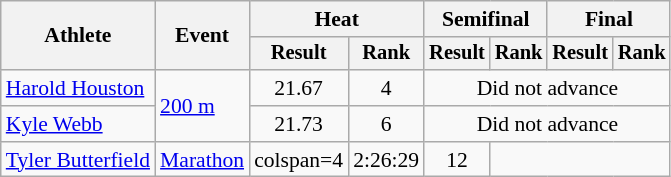<table class="wikitable" style="font-size:90%">
<tr>
<th rowspan=2>Athlete</th>
<th rowspan=2>Event</th>
<th colspan=2>Heat</th>
<th colspan=2>Semifinal</th>
<th colspan=2>Final</th>
</tr>
<tr style="font-size:95%">
<th>Result</th>
<th>Rank</th>
<th>Result</th>
<th>Rank</th>
<th>Result</th>
<th>Rank</th>
</tr>
<tr align=center>
<td align=left><a href='#'>Harold Houston</a></td>
<td align=left rowspan=2><a href='#'>200 m</a></td>
<td>21.67</td>
<td>4</td>
<td colspan=4>Did not advance</td>
</tr>
<tr align=center>
<td align=left><a href='#'>Kyle Webb</a></td>
<td>21.73</td>
<td>6</td>
<td colspan=4>Did not advance</td>
</tr>
<tr align=center>
<td align=left><a href='#'>Tyler Butterfield</a></td>
<td align=left><a href='#'>Marathon</a></td>
<td>colspan=4 </td>
<td>2:26:29</td>
<td>12</td>
</tr>
</table>
